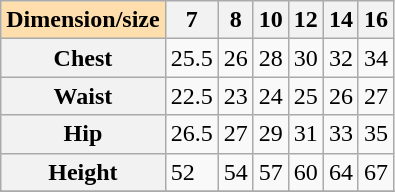<table class="wikitable">
<tr>
<th style="background:#ffdead;">Dimension/size</th>
<th>7</th>
<th>8</th>
<th>10</th>
<th>12</th>
<th>14</th>
<th>16</th>
</tr>
<tr>
<th>Chest</th>
<td>25.5</td>
<td>26</td>
<td>28</td>
<td>30</td>
<td>32</td>
<td>34</td>
</tr>
<tr 32>
<th>Waist</th>
<td>22.5</td>
<td>23</td>
<td>24</td>
<td>25</td>
<td>26</td>
<td>27</td>
</tr>
<tr 29>
<th>Hip</th>
<td>26.5</td>
<td>27</td>
<td>29</td>
<td>31</td>
<td>33</td>
<td>35</td>
</tr>
<tr 34>
<th>Height</th>
<td>52</td>
<td>54</td>
<td>57</td>
<td>60</td>
<td>64</td>
<td>67</td>
</tr>
<tr>
</tr>
</table>
